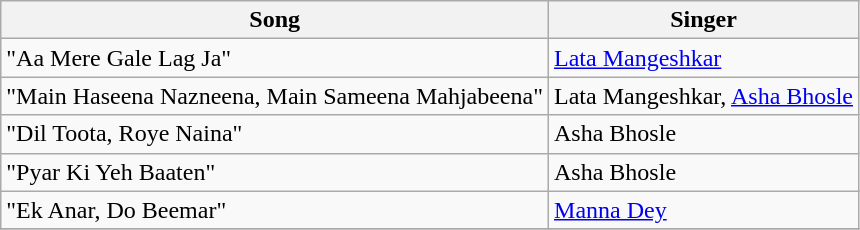<table class="wikitable">
<tr>
<th>Song</th>
<th>Singer</th>
</tr>
<tr>
<td>"Aa Mere Gale Lag Ja"</td>
<td><a href='#'>Lata Mangeshkar</a></td>
</tr>
<tr>
<td>"Main Haseena Nazneena, Main Sameena Mahjabeena"</td>
<td>Lata Mangeshkar, <a href='#'>Asha Bhosle</a></td>
</tr>
<tr>
<td>"Dil Toota, Roye Naina"</td>
<td>Asha Bhosle</td>
</tr>
<tr>
<td>"Pyar Ki Yeh Baaten"</td>
<td>Asha Bhosle</td>
</tr>
<tr>
<td>"Ek Anar, Do Beemar"</td>
<td><a href='#'>Manna Dey</a></td>
</tr>
<tr>
</tr>
</table>
